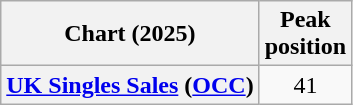<table class="wikitable sortable plainrowheaders" style="text-align:center">
<tr>
<th scope="col">Chart (2025)</th>
<th scope="col">Peak<br>position</th>
</tr>
<tr>
<th scope="row"><a href='#'>UK Singles Sales</a> (<a href='#'>OCC</a>)</th>
<td>41</td>
</tr>
</table>
